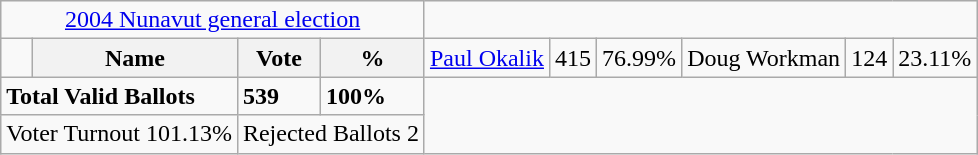<table class="wikitable">
<tr>
<td colspan=4 align=center><a href='#'>2004 Nunavut general election</a></td>
</tr>
<tr>
<td></td>
<th><strong>Name </strong></th>
<th><strong>Vote</strong></th>
<th><strong>%</strong><br></th>
<td><a href='#'>Paul Okalik</a></td>
<td>415</td>
<td>76.99%<br></td>
<td>Doug Workman</td>
<td>124</td>
<td>23.11%</td>
</tr>
<tr>
<td colspan=2><strong>Total Valid Ballots</strong></td>
<td><strong>539</strong></td>
<td><strong>100%</strong></td>
</tr>
<tr>
<td colspan=2 align=center>Voter Turnout 101.13%</td>
<td colspan=2 align=center>Rejected Ballots 2</td>
</tr>
</table>
